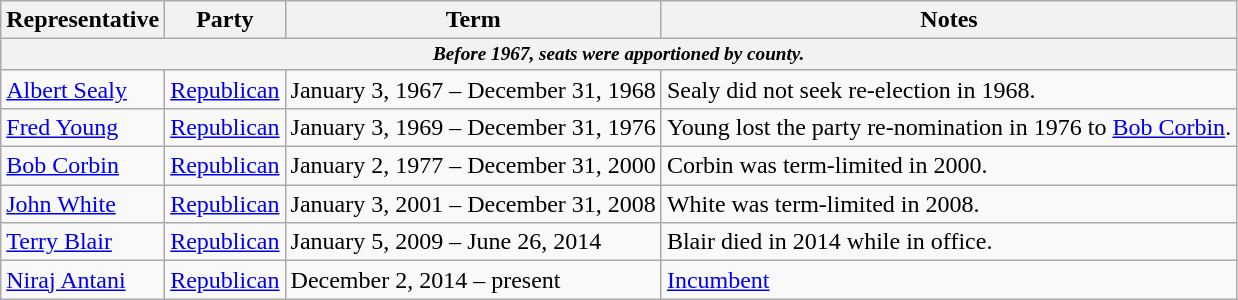<table class=wikitable>
<tr valign=bottom>
<th>Representative</th>
<th>Party</th>
<th>Term</th>
<th>Notes</th>
</tr>
<tr>
<th colspan=5 style="font-size: 80%;"><em>Before 1967, seats were apportioned by county.</em></th>
</tr>
<tr>
<td><a href='#'>Albert Sealy</a></td>
<td><a href='#'>Republican</a></td>
<td>January 3, 1967 – December 31, 1968</td>
<td>Sealy did not seek re-election in 1968.</td>
</tr>
<tr>
<td><a href='#'>Fred Young</a></td>
<td><a href='#'>Republican</a></td>
<td>January 3, 1969 – December 31, 1976</td>
<td>Young lost the party re-nomination in 1976 to <a href='#'>Bob Corbin</a>.</td>
</tr>
<tr>
<td><a href='#'>Bob Corbin</a></td>
<td><a href='#'>Republican</a></td>
<td>January 2, 1977 – December 31, 2000</td>
<td>Corbin was term-limited in 2000.</td>
</tr>
<tr>
<td><a href='#'>John White</a></td>
<td><a href='#'>Republican</a></td>
<td>January 3, 2001 – December 31, 2008</td>
<td>White was term-limited in 2008.</td>
</tr>
<tr>
<td><a href='#'>Terry Blair</a></td>
<td><a href='#'>Republican</a></td>
<td>January 5, 2009 – June 26, 2014</td>
<td>Blair died in 2014 while in office.</td>
</tr>
<tr>
<td><a href='#'>Niraj Antani</a></td>
<td><a href='#'>Republican</a></td>
<td>December 2, 2014 – present</td>
<td><a href='#'>Incumbent</a></td>
</tr>
</table>
